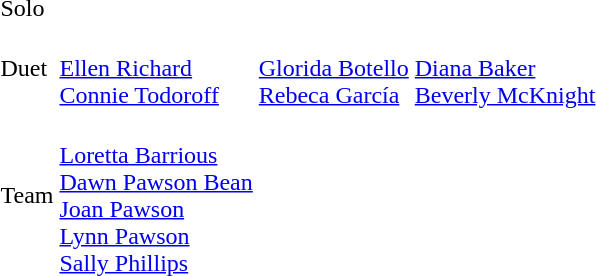<table>
<tr>
<td>Solo</td>
<td></td>
<td></td>
<td></td>
</tr>
<tr>
<td>Duet</td>
<td><br><a href='#'>Ellen Richard</a><br><a href='#'>Connie Todoroff</a></td>
<td><br><a href='#'>Glorida Botello</a><br><a href='#'>Rebeca García</a></td>
<td><br><a href='#'>Diana Baker</a><br><a href='#'>Beverly McKnight</a></td>
</tr>
<tr>
<td>Team</td>
<td><br><a href='#'>Loretta Barrious</a><br><a href='#'>Dawn Pawson Bean</a><br><a href='#'>Joan Pawson</a><br><a href='#'>Lynn Pawson</a><br><a href='#'>Sally Phillips</a></td>
<td></td>
<td></td>
</tr>
</table>
